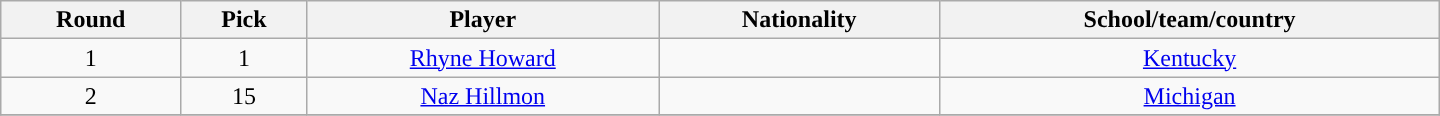<table class="wikitable" style="text-align:center; width:60em">
<tr>
<th>Round</th>
<th>Pick</th>
<th>Player</th>
<th>Nationality</th>
<th>School/team/country</th>
</tr>
<tr>
<td>1</td>
<td>1</td>
<td><a href='#'>Rhyne Howard</a></td>
<td></td>
<td><a href='#'>Kentucky</a></td>
</tr>
<tr>
<td>2</td>
<td>15</td>
<td><a href='#'>Naz Hillmon</a></td>
<td></td>
<td><a href='#'>Michigan</a></td>
</tr>
<tr>
</tr>
</table>
